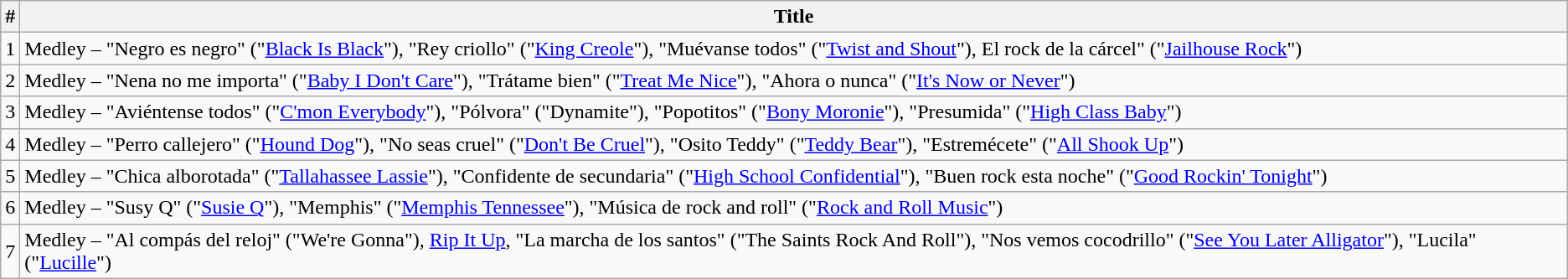<table class="wikitable">
<tr>
<th>#</th>
<th>Title</th>
</tr>
<tr>
<td>1</td>
<td>Medley – "Negro es negro" ("<a href='#'>Black Is Black</a>"), "Rey criollo" ("<a href='#'>King Creole</a>"), "Muévanse todos" ("<a href='#'>Twist and Shout</a>"), El rock de la cárcel" ("<a href='#'>Jailhouse Rock</a>")</td>
</tr>
<tr>
<td>2</td>
<td>Medley – "Nena no me importa" ("<a href='#'>Baby I Don't Care</a>"), "Trátame bien" ("<a href='#'>Treat Me Nice</a>"), "Ahora o nunca" ("<a href='#'>It's Now or Never</a>")</td>
</tr>
<tr>
<td>3</td>
<td>Medley – "Aviéntense todos" ("<a href='#'>C'mon Everybody</a>"), "Pólvora" ("Dynamite"), "Popotitos" ("<a href='#'>Bony Moronie</a>"), "Presumida" ("<a href='#'>High Class Baby</a>")</td>
</tr>
<tr>
<td>4</td>
<td>Medley – "Perro callejero" ("<a href='#'>Hound Dog</a>"), "No seas cruel" ("<a href='#'>Don't Be Cruel</a>"), "Osito Teddy" ("<a href='#'>Teddy Bear</a>"), "Estremécete" ("<a href='#'>All Shook Up</a>")</td>
</tr>
<tr>
<td>5</td>
<td>Medley – "Chica alborotada" ("<a href='#'>Tallahassee Lassie</a>"), "Confidente de secundaria" ("<a href='#'>High School Confidential</a>"), "Buen rock esta noche" ("<a href='#'>Good Rockin' Tonight</a>")</td>
</tr>
<tr>
<td>6</td>
<td>Medley – "Susy Q" ("<a href='#'>Susie Q</a>"), "Memphis" ("<a href='#'>Memphis Tennessee</a>"), "Música de rock and roll" ("<a href='#'>Rock and Roll Music</a>")</td>
</tr>
<tr>
<td>7</td>
<td>Medley – "Al compás del reloj" ("We're Gonna"), <a href='#'>Rip It Up</a>, "La marcha de los santos" ("The Saints Rock And Roll"), "Nos vemos cocodrillo" ("<a href='#'>See You Later Alligator</a>"), "Lucila" ("<a href='#'>Lucille</a>")</td>
</tr>
</table>
